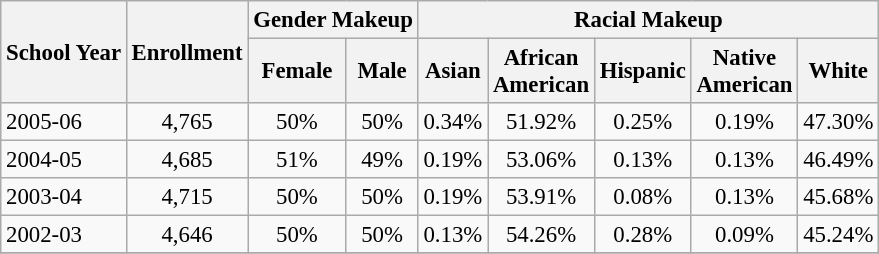<table class="wikitable" style="font-size: 95%;">
<tr>
<th rowspan="2">School Year</th>
<th rowspan="2">Enrollment</th>
<th colspan="2">Gender Makeup</th>
<th colspan="5">Racial Makeup</th>
</tr>
<tr>
<th>Female</th>
<th>Male</th>
<th>Asian</th>
<th>African <br>American</th>
<th>Hispanic</th>
<th>Native <br>American</th>
<th>White</th>
</tr>
<tr>
<td align="left">2005-06</td>
<td align="center">4,765</td>
<td align="center">50%</td>
<td align="center">50%</td>
<td align="center">0.34%</td>
<td align="center">51.92%</td>
<td align="center">0.25%</td>
<td align="center">0.19%</td>
<td align="center">47.30%</td>
</tr>
<tr>
<td align="left">2004-05</td>
<td align="center">4,685</td>
<td align="center">51%</td>
<td align="center">49%</td>
<td align="center">0.19%</td>
<td align="center">53.06%</td>
<td align="center">0.13%</td>
<td align="center">0.13%</td>
<td align="center">46.49%</td>
</tr>
<tr>
<td align="left">2003-04</td>
<td align="center">4,715</td>
<td align="center">50%</td>
<td align="center">50%</td>
<td align="center">0.19%</td>
<td align="center">53.91%</td>
<td align="center">0.08%</td>
<td align="center">0.13%</td>
<td align="center">45.68%</td>
</tr>
<tr>
<td align="left">2002-03</td>
<td align="center">4,646</td>
<td align="center">50%</td>
<td align="center">50%</td>
<td align="center">0.13%</td>
<td align="center">54.26%</td>
<td align="center">0.28%</td>
<td align="center">0.09%</td>
<td align="center">45.24%</td>
</tr>
<tr>
</tr>
</table>
